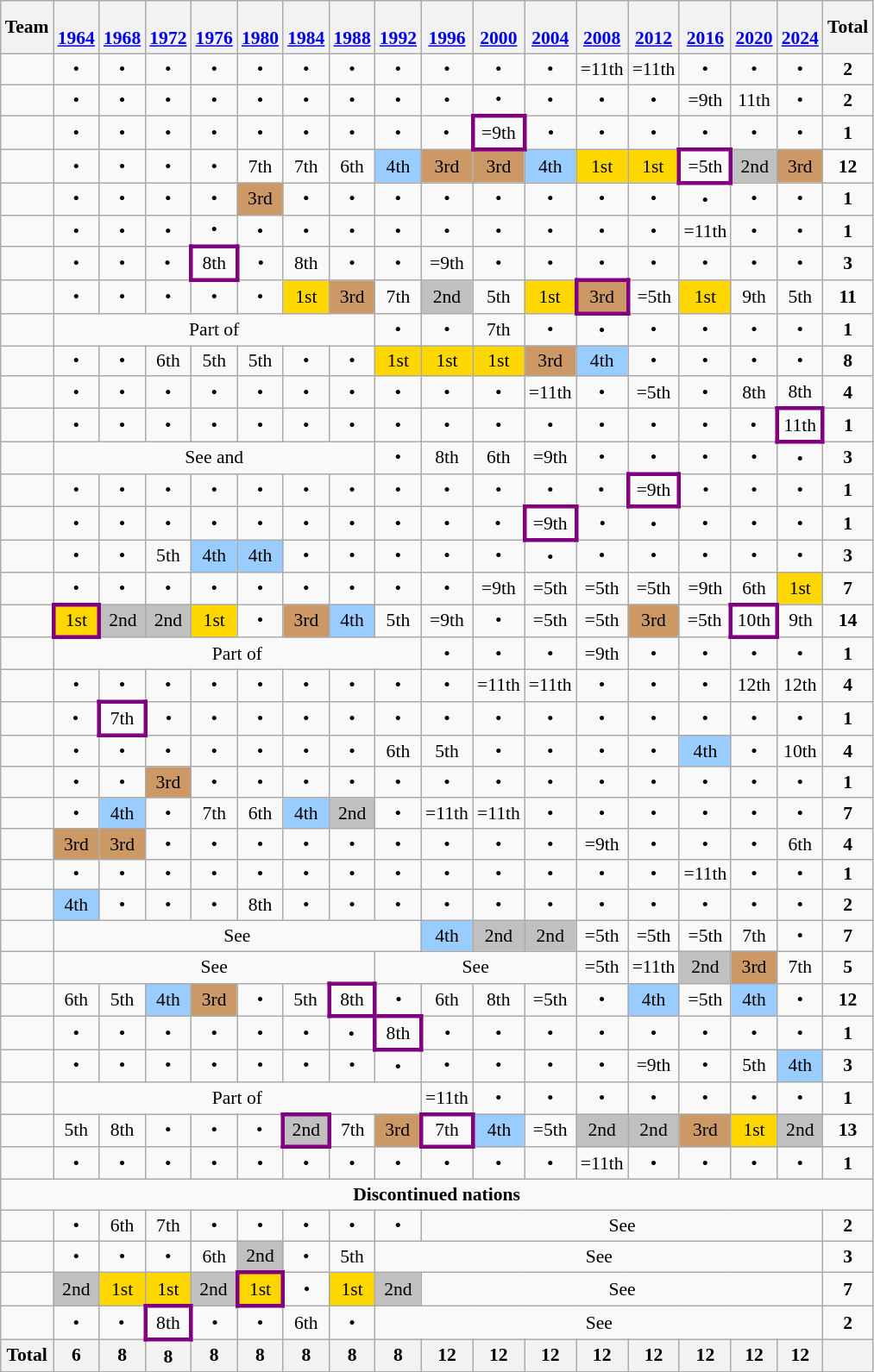<table class="wikitable shortable" style="text-align:center; font-size:90%">
<tr>
<th>Team</th>
<th><br><a href='#'>1964</a></th>
<th><br><a href='#'>1968</a></th>
<th><br><a href='#'>1972</a></th>
<th><br><a href='#'>1976</a></th>
<th><br><a href='#'>1980</a></th>
<th><br><a href='#'>1984</a></th>
<th><br><a href='#'>1988</a></th>
<th><br><a href='#'>1992</a></th>
<th><br><a href='#'>1996</a></th>
<th><br><a href='#'>2000</a></th>
<th><br><a href='#'>2004</a></th>
<th><br><a href='#'>2008</a></th>
<th><br><a href='#'>2012</a></th>
<th><br><a href='#'>2016</a></th>
<th><br><a href='#'>2020</a></th>
<th><br><a href='#'>2024</a></th>
<th>Total</th>
</tr>
<tr>
<td align=left></td>
<td>•</td>
<td>•</td>
<td>•</td>
<td>•</td>
<td>•</td>
<td>•</td>
<td>•</td>
<td>•</td>
<td>•</td>
<td>•</td>
<td>•</td>
<td>=11th</td>
<td>=11th</td>
<td>•</td>
<td>•</td>
<td>•</td>
<td><strong>2</strong></td>
</tr>
<tr>
<td align=left></td>
<td>•</td>
<td>•</td>
<td>•</td>
<td>•</td>
<td>•</td>
<td>•</td>
<td>•</td>
<td>•</td>
<td>•</td>
<td>•</td>
<td>•</td>
<td>•</td>
<td>•</td>
<td>=9th</td>
<td>11th</td>
<td>•</td>
<td><strong>2</strong></td>
</tr>
<tr>
<td align=left></td>
<td>•</td>
<td>•</td>
<td>•</td>
<td>•</td>
<td>•</td>
<td>•</td>
<td>•</td>
<td>•</td>
<td>•</td>
<td style="border:3px solid purple">=9th</td>
<td>•</td>
<td>•</td>
<td>•</td>
<td>•</td>
<td>•</td>
<td>•</td>
<td><strong>1</strong></td>
</tr>
<tr>
<td align=left></td>
<td>•</td>
<td>•</td>
<td>•</td>
<td>•</td>
<td>7th</td>
<td>7th</td>
<td>6th</td>
<td bgcolor=#9acdff>4th</td>
<td bgcolor=#CC9966>3rd</td>
<td bgcolor=#CC9966>3rd</td>
<td bgcolor=#9acdff>4th</td>
<td bgcolor=gold>1st</td>
<td bgcolor=gold>1st</td>
<td style="border:3px solid purple">=5th</td>
<td bgcolor=silver>2nd</td>
<td bgcolor=#CC9966>3rd</td>
<td><strong>12</strong></td>
</tr>
<tr>
<td align=left></td>
<td>•</td>
<td>•</td>
<td>•</td>
<td>•</td>
<td bgcolor=#CC9966>3rd</td>
<td>•</td>
<td>•</td>
<td>•</td>
<td>•</td>
<td>•</td>
<td>•</td>
<td>•</td>
<td>•</td>
<td>•</td>
<td>•</td>
<td>•</td>
<td><strong>1</strong></td>
</tr>
<tr>
<td align=left></td>
<td>•</td>
<td>•</td>
<td>•</td>
<td>•</td>
<td>•</td>
<td>•</td>
<td>•</td>
<td>•</td>
<td>•</td>
<td>•</td>
<td>•</td>
<td>•</td>
<td>•</td>
<td>=11th</td>
<td>•</td>
<td>•</td>
<td><strong>1</strong></td>
</tr>
<tr>
<td align=left></td>
<td>•</td>
<td>•</td>
<td>•</td>
<td style="border:3px solid purple">8th</td>
<td>•</td>
<td>8th</td>
<td>•</td>
<td>•</td>
<td>=9th</td>
<td>•</td>
<td>•</td>
<td>•</td>
<td>•</td>
<td>•</td>
<td>•</td>
<td>•</td>
<td><strong>3</strong></td>
</tr>
<tr>
<td align=left></td>
<td>•</td>
<td>•</td>
<td>•</td>
<td>•</td>
<td>•</td>
<td bgcolor=gold>1st</td>
<td bgcolor=#CC9966>3rd</td>
<td>7th</td>
<td bgcolor=silver>2nd</td>
<td>5th</td>
<td bgcolor=gold>1st</td>
<td style="border:3px solid purple" bgcolor=#CC9966>3rd</td>
<td>=5th</td>
<td bgcolor=gold>1st</td>
<td>9th</td>
<td>5th</td>
<td><strong>11</strong></td>
</tr>
<tr>
<td align=left></td>
<td colspan=7>Part of </td>
<td>•</td>
<td>•</td>
<td>7th</td>
<td>•</td>
<td>•</td>
<td>•</td>
<td>•</td>
<td>•</td>
<td>•</td>
<td><strong>1</strong></td>
</tr>
<tr>
<td align=left></td>
<td>•</td>
<td>•</td>
<td>6th</td>
<td>5th</td>
<td>5th</td>
<td>•</td>
<td>•</td>
<td bgcolor=gold>1st</td>
<td bgcolor=gold>1st</td>
<td bgcolor=gold>1st</td>
<td bgcolor=#CC9966>3rd</td>
<td bgcolor=#9acdff>4th</td>
<td>•</td>
<td>•</td>
<td>•</td>
<td>•</td>
<td><strong>8</strong></td>
</tr>
<tr>
<td align=left></td>
<td>•</td>
<td>•</td>
<td>•</td>
<td>•</td>
<td>•</td>
<td>•</td>
<td>•</td>
<td>•</td>
<td>•</td>
<td>•</td>
<td>=11th</td>
<td>•</td>
<td>=5th</td>
<td>•</td>
<td>8th</td>
<td>8th</td>
<td><strong>4</strong></td>
</tr>
<tr>
<td align=left></td>
<td>•</td>
<td>•</td>
<td>•</td>
<td>•</td>
<td>•</td>
<td>•</td>
<td>•</td>
<td>•</td>
<td>•</td>
<td>•</td>
<td>•</td>
<td>•</td>
<td>•</td>
<td>•</td>
<td>•</td>
<td style="border:3px solid purple">11th</td>
<td><strong>1</strong></td>
</tr>
<tr>
<td align=left></td>
<td colspan=7>See  and </td>
<td>•</td>
<td>8th</td>
<td>6th</td>
<td>=9th</td>
<td>•</td>
<td>•</td>
<td>•</td>
<td>•</td>
<td>•</td>
<td><strong>3</strong></td>
</tr>
<tr>
<td align=left></td>
<td>•</td>
<td>•</td>
<td>•</td>
<td>•</td>
<td>•</td>
<td>•</td>
<td>•</td>
<td>•</td>
<td>•</td>
<td>•</td>
<td>•</td>
<td>•</td>
<td style="border:3px solid purple">=9th</td>
<td>•</td>
<td>•</td>
<td>•</td>
<td><strong>1</strong></td>
</tr>
<tr>
<td align=left></td>
<td>•</td>
<td>•</td>
<td>•</td>
<td>•</td>
<td>•</td>
<td>•</td>
<td>•</td>
<td>•</td>
<td>•</td>
<td>•</td>
<td style="border:3px solid purple">=9th</td>
<td>•</td>
<td>•</td>
<td>•</td>
<td>•</td>
<td>•</td>
<td><strong>1</strong></td>
</tr>
<tr>
<td align=left></td>
<td>•</td>
<td>•</td>
<td>5th</td>
<td bgcolor=#9acdff>4th</td>
<td bgcolor=#9acdff>4th</td>
<td>•</td>
<td>•</td>
<td>•</td>
<td>•</td>
<td>•</td>
<td>•</td>
<td>•</td>
<td>•</td>
<td>•</td>
<td>•</td>
<td>•</td>
<td><strong>3</strong></td>
</tr>
<tr>
<td align=left></td>
<td>•</td>
<td>•</td>
<td>•</td>
<td>•</td>
<td>•</td>
<td>•</td>
<td>•</td>
<td>•</td>
<td>•</td>
<td>=9th</td>
<td>=5th</td>
<td>=5th</td>
<td>=5th</td>
<td>=9th</td>
<td>6th</td>
<td bgcolor=gold>1st</td>
<td><strong>7</strong></td>
</tr>
<tr>
<td align=left></td>
<td style="border:3px solid purple" bgcolor=gold>1st</td>
<td bgcolor=silver>2nd</td>
<td bgcolor=silver>2nd</td>
<td bgcolor=gold>1st</td>
<td>•</td>
<td bgcolor=#CC9966>3rd</td>
<td bgcolor=#9acdff>4th</td>
<td>5th</td>
<td>=9th</td>
<td>•</td>
<td>=5th</td>
<td>=5th</td>
<td bgcolor=#CC9966>3rd</td>
<td>=5th</td>
<td style="border:3px solid purple">10th</td>
<td>9th</td>
<td><strong>14</strong></td>
</tr>
<tr>
<td align=left></td>
<td colspan=8>Part of </td>
<td>•</td>
<td>•</td>
<td>•</td>
<td>=9th</td>
<td>•</td>
<td>•</td>
<td>•</td>
<td>•</td>
<td><strong>1</strong></td>
</tr>
<tr>
<td align=left></td>
<td>•</td>
<td>•</td>
<td>•</td>
<td>•</td>
<td>•</td>
<td>•</td>
<td>•</td>
<td>•</td>
<td>•</td>
<td>=11th</td>
<td>=11th</td>
<td>•</td>
<td>•</td>
<td>•</td>
<td>12th</td>
<td>12th</td>
<td><strong>4</strong></td>
</tr>
<tr>
<td align=left></td>
<td>•</td>
<td style="border:3px solid purple">7th</td>
<td>•</td>
<td>•</td>
<td>•</td>
<td>•</td>
<td>•</td>
<td>•</td>
<td>•</td>
<td>•</td>
<td>•</td>
<td>•</td>
<td>•</td>
<td>•</td>
<td>•</td>
<td>•</td>
<td><strong>1</strong></td>
</tr>
<tr>
<td align=left></td>
<td>•</td>
<td>•</td>
<td>•</td>
<td>•</td>
<td>•</td>
<td>•</td>
<td>•</td>
<td>6th</td>
<td>5th</td>
<td>•</td>
<td>•</td>
<td>•</td>
<td>•</td>
<td bgcolor=#9acdff>4th</td>
<td>•</td>
<td>10th</td>
<td><strong>4</strong></td>
</tr>
<tr>
<td align=left></td>
<td>•</td>
<td>•</td>
<td bgcolor=#CC9966>3rd</td>
<td>•</td>
<td>•</td>
<td>•</td>
<td>•</td>
<td>•</td>
<td>•</td>
<td>•</td>
<td>•</td>
<td>•</td>
<td>•</td>
<td>•</td>
<td>•</td>
<td>•</td>
<td><strong>1</strong></td>
</tr>
<tr>
<td align=left></td>
<td>•</td>
<td bgcolor=#9acdff>4th</td>
<td>•</td>
<td>7th</td>
<td>6th</td>
<td bgcolor=#9acdff>4th</td>
<td bgcolor=silver>2nd</td>
<td>•</td>
<td>=11th</td>
<td>=11th</td>
<td>•</td>
<td>•</td>
<td>•</td>
<td>•</td>
<td>•</td>
<td>•</td>
<td><strong>7</strong></td>
</tr>
<tr>
<td align=left></td>
<td bgcolor=#CC9966>3rd</td>
<td bgcolor=#CC9966>3rd</td>
<td>•</td>
<td>•</td>
<td>•</td>
<td>•</td>
<td>•</td>
<td>•</td>
<td>•</td>
<td>•</td>
<td>•</td>
<td>=9th</td>
<td>•</td>
<td>•</td>
<td>•</td>
<td>6th</td>
<td><strong>4</strong></td>
</tr>
<tr>
<td align=left></td>
<td>•</td>
<td>•</td>
<td>•</td>
<td>•</td>
<td>•</td>
<td>•</td>
<td>•</td>
<td>•</td>
<td>•</td>
<td>•</td>
<td>•</td>
<td>•</td>
<td>•</td>
<td>=11th</td>
<td>•</td>
<td>•</td>
<td><strong>1</strong></td>
</tr>
<tr>
<td align=left></td>
<td bgcolor=#9acdff>4th</td>
<td>•</td>
<td>•</td>
<td>•</td>
<td>8th</td>
<td>•</td>
<td>•</td>
<td>•</td>
<td>•</td>
<td>•</td>
<td>•</td>
<td>•</td>
<td>•</td>
<td>•</td>
<td>•</td>
<td>•</td>
<td><strong>2</strong></td>
</tr>
<tr>
<td align=left></td>
<td colspan=8>See </td>
<td bgcolor=#9acdff>4th</td>
<td bgcolor=silver>2nd</td>
<td bgcolor=silver>2nd</td>
<td>=5th</td>
<td>=5th</td>
<td>=5th</td>
<td>7th</td>
<td>•</td>
<td><strong>7</strong></td>
</tr>
<tr>
<td align=left></td>
<td colspan=7>See </td>
<td colspan=4>See </td>
<td>=5th</td>
<td>=11th</td>
<td bgcolor=silver>2nd</td>
<td bgcolor=#CC9966>3rd</td>
<td>7th</td>
<td><strong>5</strong></td>
</tr>
<tr>
<td align=left></td>
<td>6th</td>
<td>5th</td>
<td bgcolor=#9acdff>4th</td>
<td bgcolor=#CC9966>3rd</td>
<td>•</td>
<td>5th</td>
<td style="border:3px solid purple">8th</td>
<td>•</td>
<td>6th</td>
<td>8th</td>
<td>=5th</td>
<td>•</td>
<td bgcolor=#9acdff>4th</td>
<td>=5th</td>
<td bgcolor=#9acdff>4th</td>
<td>•</td>
<td><strong>12</strong></td>
</tr>
<tr>
<td align=left></td>
<td>•</td>
<td>•</td>
<td>•</td>
<td>•</td>
<td>•</td>
<td>•</td>
<td>•</td>
<td style="border:3px solid purple">8th</td>
<td>•</td>
<td>•</td>
<td>•</td>
<td>•</td>
<td>•</td>
<td>•</td>
<td>•</td>
<td>•</td>
<td><strong>1</strong></td>
</tr>
<tr>
<td align=left></td>
<td>•</td>
<td>•</td>
<td>•</td>
<td>•</td>
<td>•</td>
<td>•</td>
<td>•</td>
<td>•</td>
<td>•</td>
<td>•</td>
<td>•</td>
<td>•</td>
<td>=9th</td>
<td>•</td>
<td>5th</td>
<td bgcolor=#9acdff>4th</td>
<td><strong>3</strong></td>
</tr>
<tr>
<td align=left></td>
<td colspan=8>Part of </td>
<td>=11th</td>
<td>•</td>
<td>•</td>
<td>•</td>
<td>•</td>
<td>•</td>
<td>•</td>
<td>•</td>
<td><strong>1</strong></td>
</tr>
<tr>
<td align=left></td>
<td>5th</td>
<td>8th</td>
<td>•</td>
<td>•</td>
<td>•</td>
<td style="border:3px solid purple" bgcolor=silver>2nd</td>
<td>7th</td>
<td bgcolor=#CC9966>3rd</td>
<td style="border:3px solid purple">7th</td>
<td bgcolor=#9acdff>4th</td>
<td>=5th</td>
<td bgcolor=silver>2nd</td>
<td bgcolor=silver>2nd</td>
<td bgcolor=#CC9966>3rd</td>
<td bgcolor=gold>1st</td>
<td bgcolor=silver>2nd</td>
<td><strong>13</strong></td>
</tr>
<tr>
<td align=left></td>
<td>•</td>
<td>•</td>
<td>•</td>
<td>•</td>
<td>•</td>
<td>•</td>
<td>•</td>
<td>•</td>
<td>•</td>
<td>•</td>
<td>•</td>
<td>=11th</td>
<td>•</td>
<td>•</td>
<td>•</td>
<td>•</td>
<td><strong>1</strong></td>
</tr>
<tr>
<td align="center" colspan=18><strong>Discontinued nations</strong></td>
</tr>
<tr>
<td align=left><em></em></td>
<td>•</td>
<td>6th</td>
<td>7th</td>
<td>•</td>
<td>•</td>
<td>•</td>
<td>•</td>
<td>•</td>
<td colspan=8>See </td>
<td><strong>2</strong></td>
</tr>
<tr>
<td align=left><em></em></td>
<td>•</td>
<td>•</td>
<td>•</td>
<td>6th</td>
<td bgcolor=silver>2nd</td>
<td>•</td>
<td>5th</td>
<td colspan=9>See </td>
<td><strong>3</strong></td>
</tr>
<tr>
<td align=left><em></em></td>
<td bgcolor=silver>2nd</td>
<td bgcolor=gold>1st</td>
<td bgcolor=gold>1st</td>
<td bgcolor=silver>2nd</td>
<td style="border:3px solid purple" bgcolor=gold>1st</td>
<td>•</td>
<td bgcolor=gold>1st</td>
<td bgcolor=silver>2nd</td>
<td colspan=8>See </td>
<td><strong>7</strong></td>
</tr>
<tr>
<td align=left><em></em></td>
<td>•</td>
<td>•</td>
<td style="border:3px solid purple">8th</td>
<td>•</td>
<td>•</td>
<td>6th</td>
<td>•</td>
<td colspan=9>See </td>
<td><strong>2</strong></td>
</tr>
<tr>
<th>Total</th>
<th>6</th>
<th>8</th>
<th>8</th>
<th>8</th>
<th>8</th>
<th>8</th>
<th>8</th>
<th>8</th>
<th>12</th>
<th>12</th>
<th>12</th>
<th>12</th>
<th>12</th>
<th>12</th>
<th>12</th>
<th>12</th>
<th></th>
</tr>
</table>
